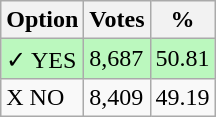<table class="wikitable">
<tr>
<th>Option</th>
<th>Votes</th>
<th>%</th>
</tr>
<tr>
<td style=background:#bbf8be>✓ YES</td>
<td style=background:#bbf8be>8,687</td>
<td style=background:#bbf8be>50.81</td>
</tr>
<tr>
<td>X NO</td>
<td>8,409</td>
<td>49.19</td>
</tr>
</table>
